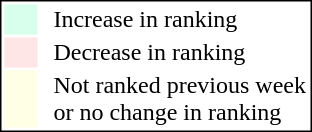<table style="border:1px solid black; float:right;">
<tr>
<td style="background:#D8FFEB; width:20px;"></td>
<td> </td>
<td>Increase in ranking</td>
</tr>
<tr>
<td style="background:#FFE6E6; width:20px;"></td>
<td> </td>
<td>Decrease in ranking</td>
</tr>
<tr>
<td style="background:#FFFFE6; width:20px;"></td>
<td> </td>
<td>Not ranked previous week<br>or no change in ranking</td>
</tr>
</table>
